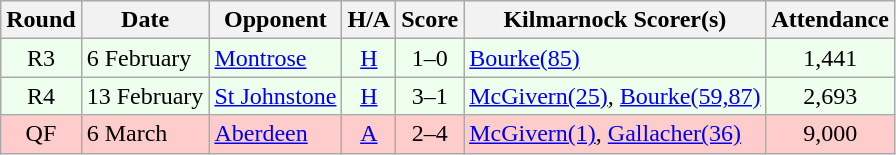<table class="wikitable" style="text-align:center">
<tr>
<th>Round</th>
<th>Date</th>
<th>Opponent</th>
<th>H/A</th>
<th>Score</th>
<th>Kilmarnock Scorer(s)</th>
<th>Attendance</th>
</tr>
<tr bgcolor=#EEFFEE>
<td>R3</td>
<td align=left>6 February</td>
<td align=left><a href='#'>Montrose</a></td>
<td><a href='#'>H</a></td>
<td>1–0</td>
<td align=left><a href='#'>Bourke(85)</a></td>
<td>1,441</td>
</tr>
<tr bgcolor=#EEFFEE>
<td>R4</td>
<td align=left>13 February</td>
<td align=left><a href='#'>St Johnstone</a></td>
<td><a href='#'>H</a></td>
<td>3–1</td>
<td align=left><a href='#'>McGivern(25)</a>, <a href='#'>Bourke(59,87)</a></td>
<td>2,693</td>
</tr>
<tr bgcolor=#FFCCCC>
<td>QF</td>
<td align=left>6 March</td>
<td align=left><a href='#'>Aberdeen</a></td>
<td><a href='#'>A</a></td>
<td>2–4</td>
<td align=left><a href='#'>McGivern(1)</a>, <a href='#'>Gallacher(36)</a></td>
<td>9,000</td>
</tr>
</table>
